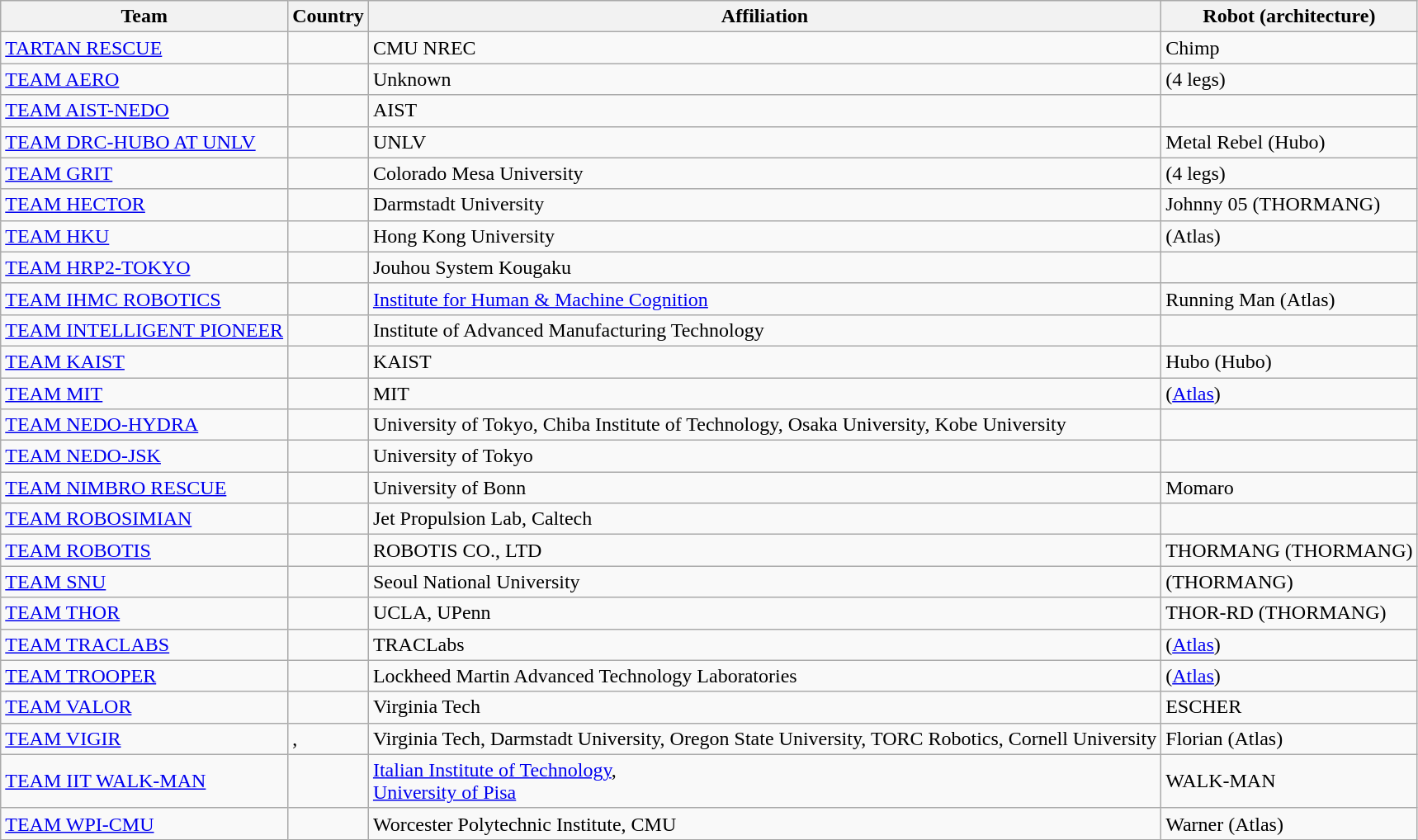<table class="wikitable sortable">
<tr>
<th>Team</th>
<th>Country</th>
<th>Affiliation</th>
<th>Robot (architecture)</th>
</tr>
<tr>
<td><a href='#'>TARTAN RESCUE</a></td>
<td></td>
<td>CMU NREC</td>
<td>Chimp</td>
</tr>
<tr>
<td><a href='#'>TEAM AERO</a></td>
<td></td>
<td>Unknown</td>
<td>(4 legs)</td>
</tr>
<tr>
<td><a href='#'>TEAM AIST-NEDO</a></td>
<td></td>
<td>AIST</td>
<td></td>
</tr>
<tr>
<td><a href='#'>TEAM DRC-HUBO AT UNLV</a></td>
<td></td>
<td>UNLV</td>
<td>Metal Rebel (Hubo)</td>
</tr>
<tr>
<td><a href='#'>TEAM GRIT</a></td>
<td></td>
<td>Colorado Mesa University</td>
<td>(4 legs)</td>
</tr>
<tr>
<td><a href='#'>TEAM HECTOR</a></td>
<td></td>
<td>Darmstadt University</td>
<td>Johnny 05 (THORMANG)</td>
</tr>
<tr>
<td><a href='#'>TEAM HKU</a></td>
<td></td>
<td>Hong Kong University</td>
<td>(Atlas)</td>
</tr>
<tr>
<td><a href='#'>TEAM HRP2-TOKYO</a></td>
<td></td>
<td>Jouhou System Kougaku</td>
<td></td>
</tr>
<tr>
<td><a href='#'>TEAM IHMC ROBOTICS</a></td>
<td></td>
<td><a href='#'>Institute for Human & Machine Cognition</a></td>
<td>Running Man (Atlas)</td>
</tr>
<tr>
<td><a href='#'>TEAM INTELLIGENT PIONEER</a></td>
<td></td>
<td>Institute of Advanced Manufacturing Technology</td>
<td></td>
</tr>
<tr>
<td><a href='#'>TEAM KAIST</a></td>
<td></td>
<td>KAIST</td>
<td>Hubo (Hubo)</td>
</tr>
<tr>
<td><a href='#'>TEAM MIT</a></td>
<td></td>
<td>MIT</td>
<td>(<a href='#'>Atlas</a>)</td>
</tr>
<tr>
<td><a href='#'>TEAM NEDO-HYDRA</a></td>
<td></td>
<td>University of Tokyo, Chiba Institute of Technology, Osaka University, Kobe University</td>
<td></td>
</tr>
<tr>
<td><a href='#'>TEAM NEDO-JSK</a></td>
<td></td>
<td>University of Tokyo</td>
<td></td>
</tr>
<tr>
<td><a href='#'>TEAM NIMBRO RESCUE</a></td>
<td></td>
<td>University of Bonn</td>
<td>Momaro</td>
</tr>
<tr>
<td><a href='#'>TEAM ROBOSIMIAN</a></td>
<td></td>
<td>Jet Propulsion Lab, Caltech</td>
<td></td>
</tr>
<tr>
<td><a href='#'>TEAM ROBOTIS</a></td>
<td></td>
<td>ROBOTIS CO., LTD</td>
<td>THORMANG (THORMANG)</td>
</tr>
<tr>
<td><a href='#'>TEAM SNU</a></td>
<td></td>
<td>Seoul National University</td>
<td>(THORMANG)</td>
</tr>
<tr>
<td><a href='#'>TEAM THOR</a></td>
<td></td>
<td>UCLA, UPenn</td>
<td>THOR-RD (THORMANG)</td>
</tr>
<tr>
<td><a href='#'>TEAM TRACLABS</a></td>
<td></td>
<td>TRACLabs</td>
<td>(<a href='#'>Atlas</a>)</td>
</tr>
<tr>
<td><a href='#'>TEAM TROOPER</a></td>
<td></td>
<td>Lockheed Martin Advanced Technology Laboratories</td>
<td>(<a href='#'>Atlas</a>)</td>
</tr>
<tr>
<td><a href='#'>TEAM VALOR</a></td>
<td></td>
<td>Virginia Tech</td>
<td>ESCHER</td>
</tr>
<tr>
<td><a href='#'>TEAM VIGIR</a></td>
<td>,<br> </td>
<td>Virginia Tech, Darmstadt University, Oregon State University, TORC Robotics, Cornell University</td>
<td>Florian (Atlas)</td>
</tr>
<tr>
<td><a href='#'>TEAM IIT WALK-MAN</a></td>
<td></td>
<td><a href='#'>Italian Institute of Technology</a>,<br> <a href='#'>University of Pisa</a></td>
<td>WALK-MAN</td>
</tr>
<tr>
<td><a href='#'>TEAM WPI-CMU</a></td>
<td></td>
<td>Worcester Polytechnic Institute, CMU</td>
<td>Warner (Atlas)</td>
</tr>
</table>
